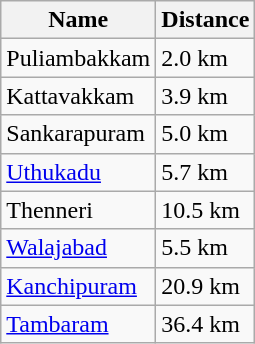<table class="wikitable">
<tr>
<th>Name</th>
<th>Distance</th>
</tr>
<tr>
<td>Puliambakkam</td>
<td>2.0 km</td>
</tr>
<tr>
<td>Kattavakkam</td>
<td>3.9 km</td>
</tr>
<tr>
<td>Sankarapuram</td>
<td>5.0 km</td>
</tr>
<tr>
<td><a href='#'>Uthukadu</a></td>
<td>5.7 km</td>
</tr>
<tr>
<td>Thenneri</td>
<td>10.5 km</td>
</tr>
<tr>
<td><a href='#'>Walajabad</a></td>
<td>5.5 km</td>
</tr>
<tr>
<td><a href='#'>Kanchipuram</a></td>
<td>20.9 km</td>
</tr>
<tr>
<td><a href='#'>Tambaram</a></td>
<td>36.4 km</td>
</tr>
</table>
